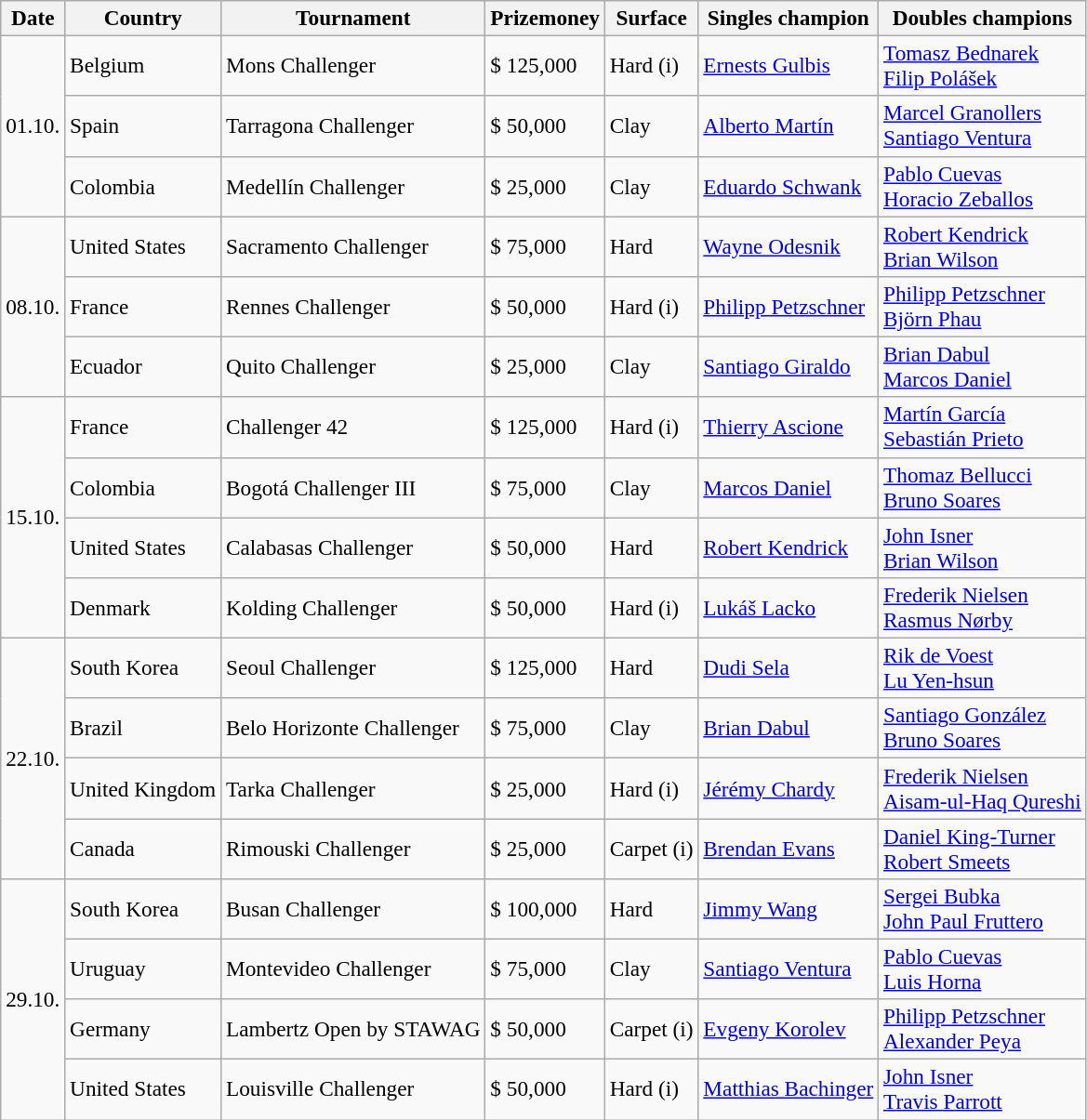<table class="sortable wikitable" style=font-size:97%>
<tr>
<th>Date</th>
<th>Country</th>
<th>Tournament</th>
<th>Prizemoney</th>
<th>Surface</th>
<th>Singles champion</th>
<th>Doubles champions</th>
</tr>
<tr>
<td rowspan="3">01.10.</td>
<td>Belgium</td>
<td>Mons Challenger</td>
<td>$ 125,000</td>
<td>Hard (i)</td>
<td> <a href='#'>Ernests Gulbis</a></td>
<td> <a href='#'>Tomasz Bednarek</a> <br>  <a href='#'>Filip Polášek</a></td>
</tr>
<tr>
<td>Spain</td>
<td>Tarragona Challenger</td>
<td>$ 50,000</td>
<td>Clay</td>
<td> <a href='#'>Alberto Martín</a></td>
<td> <a href='#'>Marcel Granollers</a><br> <a href='#'>Santiago Ventura</a></td>
</tr>
<tr>
<td>Colombia</td>
<td>Medellín Challenger</td>
<td>$ 25,000</td>
<td>Clay</td>
<td> <a href='#'>Eduardo Schwank</a></td>
<td> <a href='#'>Pablo Cuevas</a> <br>  <a href='#'>Horacio Zeballos</a></td>
</tr>
<tr>
<td rowspan="3">08.10.</td>
<td>United States</td>
<td>Sacramento Challenger</td>
<td>$ 75,000</td>
<td>Hard</td>
<td> <a href='#'>Wayne Odesnik</a></td>
<td> <a href='#'>Robert Kendrick</a><br>  <a href='#'>Brian Wilson</a></td>
</tr>
<tr>
<td>France</td>
<td>Rennes Challenger</td>
<td>$ 50,000</td>
<td>Hard (i)</td>
<td> <a href='#'>Philipp Petzschner</a></td>
<td> <a href='#'>Philipp Petzschner</a> <br>  <a href='#'>Björn Phau</a></td>
</tr>
<tr>
<td>Ecuador</td>
<td>Quito Challenger</td>
<td>$ 25,000</td>
<td>Clay</td>
<td> <a href='#'>Santiago Giraldo</a></td>
<td> <a href='#'>Brian Dabul</a> <br>  <a href='#'>Marcos Daniel</a></td>
</tr>
<tr>
<td rowspan="4">15.10.</td>
<td>France</td>
<td>Challenger 42</td>
<td>$ 125,000</td>
<td>Hard (i)</td>
<td> <a href='#'>Thierry Ascione</a></td>
<td> <a href='#'>Martín García</a><br> <a href='#'>Sebastián Prieto</a></td>
</tr>
<tr>
<td>Colombia</td>
<td>Bogotá Challenger III</td>
<td>$ 75,000</td>
<td>Clay</td>
<td> <a href='#'>Marcos Daniel</a></td>
<td> <a href='#'>Thomaz Bellucci</a><br> <a href='#'>Bruno Soares</a></td>
</tr>
<tr>
<td>United States</td>
<td>Calabasas Challenger</td>
<td>$ 50,000</td>
<td>Hard</td>
<td> <a href='#'>Robert Kendrick</a></td>
<td> <a href='#'>John Isner</a><br> <a href='#'>Brian Wilson</a></td>
</tr>
<tr>
<td>Denmark</td>
<td>Kolding Challenger</td>
<td>$ 50,000</td>
<td>Hard (i)</td>
<td> <a href='#'>Lukáš Lacko</a></td>
<td> <a href='#'>Frederik Nielsen</a><br> <a href='#'>Rasmus Nørby</a></td>
</tr>
<tr>
<td rowspan="4">22.10.</td>
<td>South Korea</td>
<td>Seoul Challenger</td>
<td>$ 125,000</td>
<td>Hard</td>
<td> <a href='#'>Dudi Sela</a></td>
<td> <a href='#'>Rik de Voest</a> <br> <a href='#'>Lu Yen-hsun</a></td>
</tr>
<tr>
<td>Brazil</td>
<td>Belo Horizonte Challenger</td>
<td>$ 75,000</td>
<td>Clay</td>
<td> <a href='#'>Brian Dabul</a></td>
<td> <a href='#'>Santiago González</a> <br> <a href='#'>Bruno Soares</a></td>
</tr>
<tr>
<td>United Kingdom</td>
<td>Tarka Challenger</td>
<td>$ 25,000</td>
<td>Hard (i)</td>
<td> <a href='#'>Jérémy Chardy</a></td>
<td> <a href='#'>Frederik Nielsen</a><br> <a href='#'>Aisam-ul-Haq Qureshi</a></td>
</tr>
<tr>
<td>Canada</td>
<td>Rimouski Challenger</td>
<td>$ 25,000</td>
<td>Carpet (i)</td>
<td> <a href='#'>Brendan Evans</a></td>
<td> <a href='#'>Daniel King-Turner</a> <br>  <a href='#'>Robert Smeets</a></td>
</tr>
<tr>
<td rowspan="4">29.10.</td>
<td>South Korea</td>
<td>Busan Challenger</td>
<td>$ 100,000</td>
<td>Hard</td>
<td> <a href='#'>Jimmy Wang</a></td>
<td> <a href='#'>Sergei Bubka</a><br> <a href='#'>John Paul Fruttero</a></td>
</tr>
<tr>
<td>Uruguay</td>
<td>Montevideo Challenger</td>
<td>$ 75,000</td>
<td>Clay</td>
<td> <a href='#'>Santiago Ventura</a></td>
<td> <a href='#'>Pablo Cuevas</a> <br>  <a href='#'>Luis Horna</a></td>
</tr>
<tr>
<td>Germany</td>
<td>Lambertz Open by STAWAG</td>
<td>$ 50,000</td>
<td>Carpet (i)</td>
<td> <a href='#'>Evgeny Korolev</a></td>
<td> <a href='#'>Philipp Petzschner</a><br> <a href='#'>Alexander Peya</a></td>
</tr>
<tr>
<td>United States</td>
<td>Louisville Challenger</td>
<td>$ 50,000</td>
<td>Hard (i)</td>
<td> <a href='#'>Matthias Bachinger</a></td>
<td> <a href='#'>John Isner</a><br> <a href='#'>Travis Parrott</a></td>
</tr>
</table>
